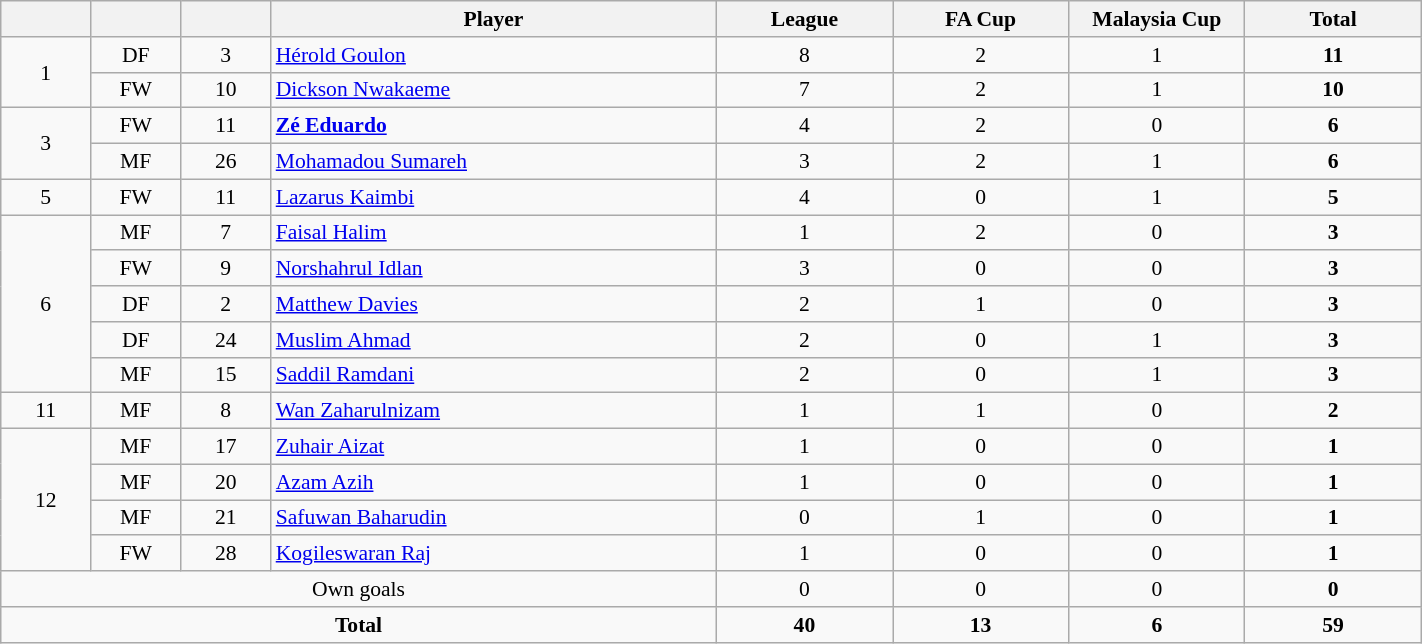<table class="wikitable" style="text-align:center; font-size:90%; width:75%;">
<tr>
<th style="background:; color:; width:35px;"></th>
<th style="background:; color:; width:35px;"></th>
<th style="background:; color:; width:35px;"></th>
<th style="background:; color:; width:200px;">Player</th>
<th style="background:; color:; width:75px;">League</th>
<th style="background:; color:; width:75px;">FA Cup</th>
<th style="background:; color:; width:75px;">Malaysia Cup</th>
<th style="background:; color:; width:75px;">Total</th>
</tr>
<tr>
<td rowspan="2">1</td>
<td>DF</td>
<td>3</td>
<td align="left"> <a href='#'>Hérold Goulon</a></td>
<td>8</td>
<td>2</td>
<td>1</td>
<td><strong>11</strong></td>
</tr>
<tr>
<td>FW</td>
<td>10</td>
<td align="left"> <a href='#'>Dickson Nwakaeme</a></td>
<td>7</td>
<td>2</td>
<td>1</td>
<td><strong>10</strong></td>
</tr>
<tr>
<td rowspan="2">3</td>
<td>FW</td>
<td>11</td>
<td align="left"> <strong><a href='#'>Zé Eduardo</a></strong></td>
<td>4</td>
<td>2</td>
<td>0</td>
<td><strong>6</strong></td>
</tr>
<tr>
<td>MF</td>
<td>26</td>
<td align="left"> <a href='#'>Mohamadou Sumareh</a></td>
<td>3</td>
<td>2</td>
<td>1</td>
<td><strong>6</strong></td>
</tr>
<tr>
<td>5</td>
<td>FW</td>
<td>11</td>
<td align="left"> <a href='#'>Lazarus Kaimbi</a></td>
<td>4</td>
<td>0</td>
<td>1</td>
<td><strong>5</strong></td>
</tr>
<tr>
<td rowspan="5">6</td>
<td>MF</td>
<td>7</td>
<td align="left"> <a href='#'>Faisal Halim</a></td>
<td>1</td>
<td>2</td>
<td>0</td>
<td><strong>3</strong></td>
</tr>
<tr>
<td>FW</td>
<td>9</td>
<td align="left"> <a href='#'>Norshahrul Idlan</a></td>
<td>3</td>
<td>0</td>
<td>0</td>
<td><strong>3</strong></td>
</tr>
<tr>
<td>DF</td>
<td>2</td>
<td align="left"> <a href='#'>Matthew Davies</a></td>
<td>2</td>
<td>1</td>
<td>0</td>
<td><strong>3</strong></td>
</tr>
<tr>
<td>DF</td>
<td>24</td>
<td align="left"> <a href='#'>Muslim Ahmad</a></td>
<td>2</td>
<td>0</td>
<td>1</td>
<td><strong>3</strong></td>
</tr>
<tr>
<td>MF</td>
<td>15</td>
<td align="left"> <a href='#'>Saddil Ramdani</a></td>
<td>2</td>
<td>0</td>
<td>1</td>
<td><strong>3</strong></td>
</tr>
<tr>
<td rowspan="1">11</td>
<td>MF</td>
<td>8</td>
<td align="left"> <a href='#'>Wan Zaharulnizam</a></td>
<td>1</td>
<td>1</td>
<td>0</td>
<td><strong>2</strong></td>
</tr>
<tr>
<td rowspan="4">12</td>
<td>MF</td>
<td>17</td>
<td align="left"> <a href='#'>Zuhair Aizat</a></td>
<td>1</td>
<td>0</td>
<td>0</td>
<td><strong>1</strong></td>
</tr>
<tr>
<td>MF</td>
<td>20</td>
<td align="left"> <a href='#'>Azam Azih</a></td>
<td>1</td>
<td>0</td>
<td>0</td>
<td><strong>1</strong></td>
</tr>
<tr>
<td>MF</td>
<td>21</td>
<td align="left"> <a href='#'>Safuwan Baharudin</a></td>
<td>0</td>
<td>1</td>
<td>0</td>
<td><strong>1</strong></td>
</tr>
<tr>
<td>FW</td>
<td>28</td>
<td align="left"> <a href='#'>Kogileswaran Raj</a></td>
<td>1</td>
<td>0</td>
<td>0</td>
<td><strong>1</strong></td>
</tr>
<tr>
<td colspan="4">Own goals</td>
<td>0</td>
<td>0</td>
<td>0</td>
<td><strong>0</strong></td>
</tr>
<tr>
<td colspan="4"><strong>Total</strong></td>
<td><strong>40</strong></td>
<td><strong>13</strong></td>
<td><strong>6</strong></td>
<td><strong>59</strong></td>
</tr>
</table>
